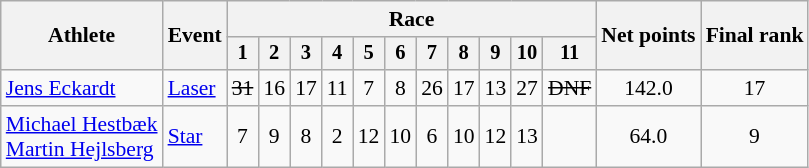<table class="wikitable" style="font-size:90%">
<tr>
<th rowspan="2">Athlete</th>
<th rowspan="2">Event</th>
<th colspan=11>Race</th>
<th rowspan=2>Net points</th>
<th rowspan=2>Final rank</th>
</tr>
<tr style="font-size:95%">
<th>1</th>
<th>2</th>
<th>3</th>
<th>4</th>
<th>5</th>
<th>6</th>
<th>7</th>
<th>8</th>
<th>9</th>
<th>10</th>
<th>11</th>
</tr>
<tr align=center>
<td align=left><a href='#'>Jens Eckardt</a></td>
<td align=left><a href='#'>Laser</a></td>
<td><s>31</s></td>
<td>16</td>
<td>17</td>
<td>11</td>
<td>7</td>
<td>8</td>
<td>26</td>
<td>17</td>
<td>13</td>
<td>27</td>
<td><s>DNF</s></td>
<td>142.0</td>
<td>17</td>
</tr>
<tr align=center>
<td align=left><a href='#'>Michael Hestbæk</a><br><a href='#'>Martin Hejlsberg</a></td>
<td align=left><a href='#'>Star</a></td>
<td>7</td>
<td>9</td>
<td>8</td>
<td>2</td>
<td>12</td>
<td>10</td>
<td>6</td>
<td>10</td>
<td>12</td>
<td>13</td>
<td></td>
<td>64.0</td>
<td>9</td>
</tr>
</table>
